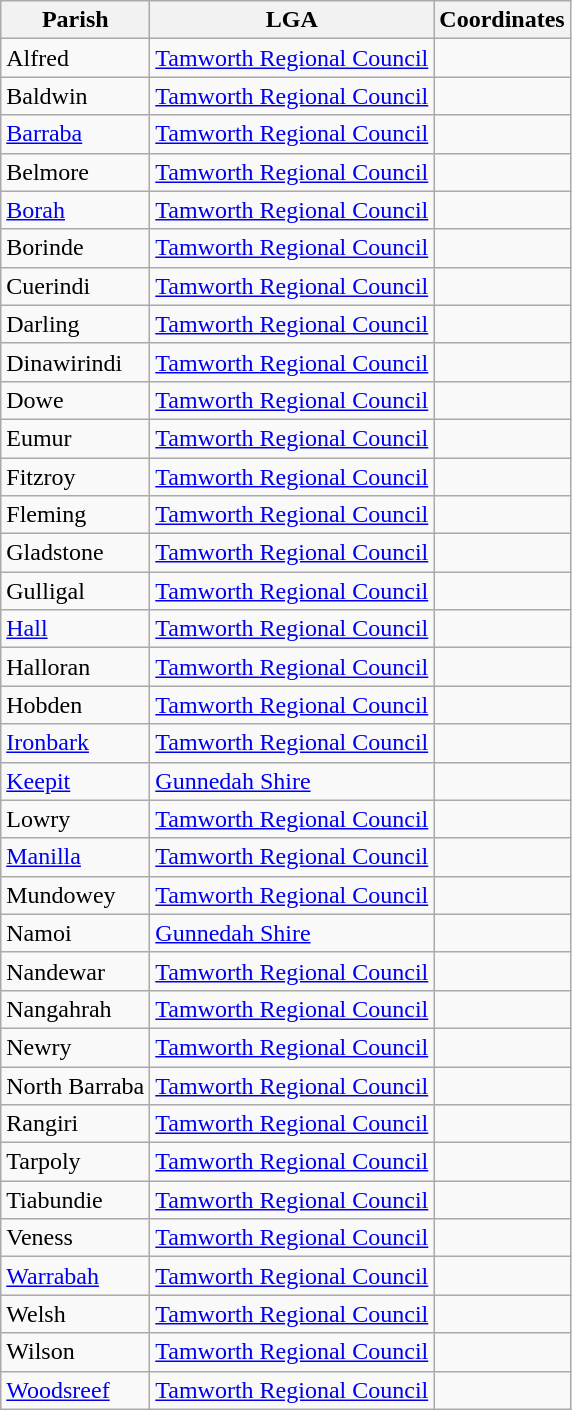<table class="wikitable sortable">
<tr>
<th>Parish</th>
<th>LGA</th>
<th>Coordinates</th>
</tr>
<tr>
<td>Alfred</td>
<td><a href='#'>Tamworth Regional Council</a></td>
<td></td>
</tr>
<tr>
<td>Baldwin</td>
<td><a href='#'>Tamworth Regional Council</a></td>
<td></td>
</tr>
<tr>
<td><a href='#'>Barraba</a></td>
<td><a href='#'>Tamworth Regional Council</a></td>
<td></td>
</tr>
<tr>
<td>Belmore</td>
<td><a href='#'>Tamworth Regional Council</a></td>
<td></td>
</tr>
<tr>
<td><a href='#'>Borah</a></td>
<td><a href='#'>Tamworth Regional Council</a></td>
<td></td>
</tr>
<tr>
<td>Borinde</td>
<td><a href='#'>Tamworth Regional Council</a></td>
<td></td>
</tr>
<tr>
<td>Cuerindi</td>
<td><a href='#'>Tamworth Regional Council</a></td>
<td></td>
</tr>
<tr>
<td>Darling</td>
<td><a href='#'>Tamworth Regional Council</a></td>
<td></td>
</tr>
<tr>
<td>Dinawirindi</td>
<td><a href='#'>Tamworth Regional Council</a></td>
<td></td>
</tr>
<tr>
<td>Dowe</td>
<td><a href='#'>Tamworth Regional Council</a></td>
<td></td>
</tr>
<tr>
<td>Eumur</td>
<td><a href='#'>Tamworth Regional Council</a></td>
<td></td>
</tr>
<tr>
<td>Fitzroy</td>
<td><a href='#'>Tamworth Regional Council</a></td>
<td></td>
</tr>
<tr>
<td>Fleming</td>
<td><a href='#'>Tamworth Regional Council</a></td>
<td></td>
</tr>
<tr>
<td>Gladstone</td>
<td><a href='#'>Tamworth Regional Council</a></td>
<td></td>
</tr>
<tr>
<td>Gulligal</td>
<td><a href='#'>Tamworth Regional Council</a></td>
<td></td>
</tr>
<tr>
<td><a href='#'>Hall</a></td>
<td><a href='#'>Tamworth Regional Council</a></td>
<td></td>
</tr>
<tr>
<td>Halloran</td>
<td><a href='#'>Tamworth Regional Council</a></td>
<td></td>
</tr>
<tr>
<td>Hobden</td>
<td><a href='#'>Tamworth Regional Council</a></td>
<td></td>
</tr>
<tr>
<td><a href='#'>Ironbark</a></td>
<td><a href='#'>Tamworth Regional Council</a></td>
<td></td>
</tr>
<tr>
<td><a href='#'>Keepit</a></td>
<td><a href='#'>Gunnedah Shire</a></td>
<td></td>
</tr>
<tr>
<td>Lowry</td>
<td><a href='#'>Tamworth Regional Council</a></td>
<td></td>
</tr>
<tr>
<td><a href='#'>Manilla</a></td>
<td><a href='#'>Tamworth Regional Council</a></td>
<td></td>
</tr>
<tr>
<td>Mundowey</td>
<td><a href='#'>Tamworth Regional Council</a></td>
<td></td>
</tr>
<tr>
<td>Namoi</td>
<td><a href='#'>Gunnedah Shire</a></td>
<td></td>
</tr>
<tr>
<td>Nandewar</td>
<td><a href='#'>Tamworth Regional Council</a></td>
<td></td>
</tr>
<tr>
<td>Nangahrah</td>
<td><a href='#'>Tamworth Regional Council</a></td>
<td></td>
</tr>
<tr>
<td>Newry</td>
<td><a href='#'>Tamworth Regional Council</a></td>
<td></td>
</tr>
<tr>
<td>North Barraba</td>
<td><a href='#'>Tamworth Regional Council</a></td>
<td></td>
</tr>
<tr>
<td>Rangiri</td>
<td><a href='#'>Tamworth Regional Council</a></td>
<td></td>
</tr>
<tr>
<td>Tarpoly</td>
<td><a href='#'>Tamworth Regional Council</a></td>
<td></td>
</tr>
<tr>
<td>Tiabundie</td>
<td><a href='#'>Tamworth Regional Council</a></td>
<td></td>
</tr>
<tr>
<td>Veness</td>
<td><a href='#'>Tamworth Regional Council</a></td>
<td></td>
</tr>
<tr>
<td><a href='#'>Warrabah</a></td>
<td><a href='#'>Tamworth Regional Council</a></td>
<td></td>
</tr>
<tr>
<td>Welsh</td>
<td><a href='#'>Tamworth Regional Council</a></td>
<td></td>
</tr>
<tr>
<td>Wilson</td>
<td><a href='#'>Tamworth Regional Council</a></td>
<td></td>
</tr>
<tr>
<td><a href='#'>Woodsreef</a></td>
<td><a href='#'>Tamworth Regional Council</a></td>
<td></td>
</tr>
</table>
